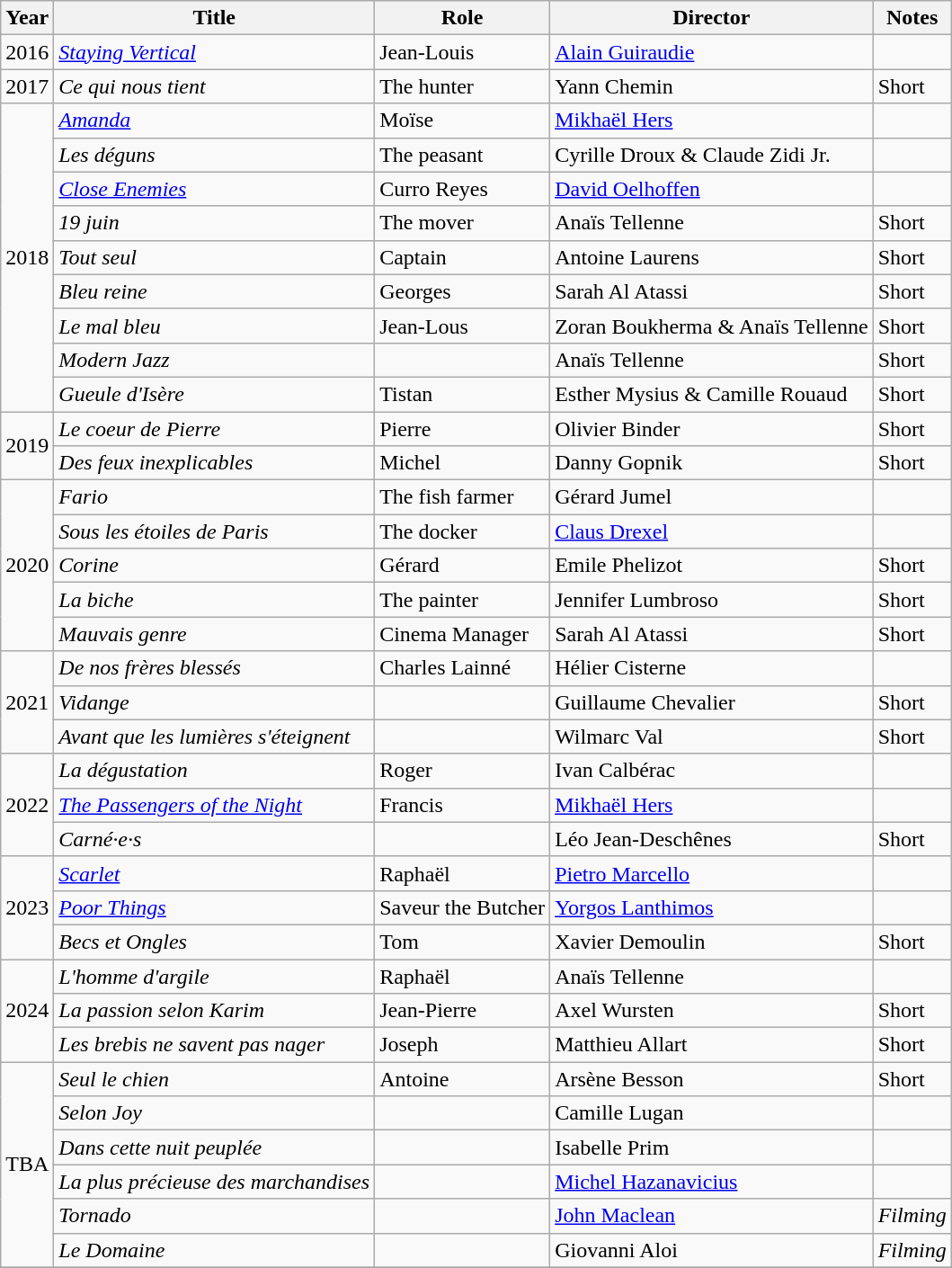<table class="wikitable">
<tr>
<th>Year</th>
<th>Title</th>
<th>Role</th>
<th>Director</th>
<th>Notes</th>
</tr>
<tr>
<td>2016</td>
<td><em><a href='#'>Staying Vertical</a></em></td>
<td>Jean-Louis</td>
<td><a href='#'>Alain Guiraudie</a></td>
<td></td>
</tr>
<tr>
<td>2017</td>
<td><em>Ce qui nous tient</em></td>
<td>The hunter</td>
<td>Yann Chemin</td>
<td>Short</td>
</tr>
<tr>
<td rowspan=9>2018</td>
<td><em><a href='#'>Amanda</a></em></td>
<td>Moïse</td>
<td><a href='#'>Mikhaël Hers</a></td>
<td></td>
</tr>
<tr>
<td><em>Les déguns</em></td>
<td>The peasant</td>
<td>Cyrille Droux & Claude Zidi Jr.</td>
<td></td>
</tr>
<tr>
<td><em><a href='#'>Close Enemies</a></em></td>
<td>Curro Reyes</td>
<td><a href='#'>David Oelhoffen</a></td>
<td></td>
</tr>
<tr>
<td><em>19 juin</em></td>
<td>The mover</td>
<td>Anaïs Tellenne</td>
<td>Short</td>
</tr>
<tr>
<td><em>Tout seul</em></td>
<td>Captain</td>
<td>Antoine Laurens</td>
<td>Short</td>
</tr>
<tr>
<td><em>Bleu reine</em></td>
<td>Georges</td>
<td>Sarah Al Atassi</td>
<td>Short</td>
</tr>
<tr>
<td><em>Le mal bleu</em></td>
<td>Jean-Lous</td>
<td>Zoran Boukherma & Anaïs Tellenne</td>
<td>Short</td>
</tr>
<tr>
<td><em>Modern Jazz</em></td>
<td></td>
<td>Anaïs Tellenne</td>
<td>Short</td>
</tr>
<tr>
<td><em>Gueule d'Isère</em></td>
<td>Tistan</td>
<td>Esther Mysius & Camille Rouaud</td>
<td>Short</td>
</tr>
<tr>
<td rowspan=2>2019</td>
<td><em>Le coeur de Pierre</em></td>
<td>Pierre</td>
<td>Olivier Binder</td>
<td>Short</td>
</tr>
<tr>
<td><em>Des feux inexplicables</em></td>
<td>Michel</td>
<td>Danny Gopnik</td>
<td>Short</td>
</tr>
<tr>
<td rowspan=5>2020</td>
<td><em>Fario</em></td>
<td>The fish farmer</td>
<td>Gérard Jumel</td>
<td></td>
</tr>
<tr>
<td><em>Sous les étoiles de Paris</em></td>
<td>The docker</td>
<td><a href='#'>Claus Drexel</a></td>
<td></td>
</tr>
<tr>
<td><em>Corine</em></td>
<td>Gérard</td>
<td>Emile Phelizot</td>
<td>Short</td>
</tr>
<tr>
<td><em>La biche</em></td>
<td>The painter</td>
<td>Jennifer Lumbroso</td>
<td>Short</td>
</tr>
<tr>
<td><em>Mauvais genre</em></td>
<td>Cinema Manager</td>
<td>Sarah Al Atassi</td>
<td>Short</td>
</tr>
<tr>
<td rowspan=3>2021</td>
<td><em>De nos frères blessés</em></td>
<td>Charles Lainné</td>
<td>Hélier Cisterne</td>
<td></td>
</tr>
<tr>
<td><em>Vidange</em></td>
<td></td>
<td>Guillaume Chevalier</td>
<td>Short</td>
</tr>
<tr>
<td><em>Avant que les lumières s'éteignent</em></td>
<td></td>
<td>Wilmarc Val</td>
<td>Short</td>
</tr>
<tr>
<td rowspan=3>2022</td>
<td><em>La dégustation</em></td>
<td>Roger</td>
<td>Ivan Calbérac</td>
<td></td>
</tr>
<tr>
<td><em><a href='#'>The Passengers of the Night</a></em></td>
<td>Francis</td>
<td><a href='#'>Mikhaël Hers</a></td>
<td></td>
</tr>
<tr>
<td><em>Carné·e·s</em></td>
<td></td>
<td>Léo Jean-Deschênes</td>
<td>Short</td>
</tr>
<tr>
<td rowspan=3>2023</td>
<td><em><a href='#'>Scarlet</a></em></td>
<td>Raphaël</td>
<td><a href='#'>Pietro Marcello</a></td>
<td></td>
</tr>
<tr>
<td><em><a href='#'>Poor Things</a></em></td>
<td>Saveur the Butcher</td>
<td><a href='#'>Yorgos Lanthimos</a></td>
<td></td>
</tr>
<tr>
<td><em>Becs et Ongles</em></td>
<td>Tom</td>
<td>Xavier Demoulin</td>
<td>Short</td>
</tr>
<tr>
<td rowspan=3>2024</td>
<td><em>L'homme d'argile</em></td>
<td>Raphaël</td>
<td>Anaïs Tellenne</td>
<td></td>
</tr>
<tr>
<td><em>La passion selon Karim</em></td>
<td>Jean-Pierre</td>
<td>Axel Wursten</td>
<td>Short</td>
</tr>
<tr>
<td><em>Les brebis ne savent pas nager</em></td>
<td>Joseph</td>
<td>Matthieu Allart</td>
<td>Short</td>
</tr>
<tr>
<td rowspan=6>TBA</td>
<td><em>Seul le chien</em></td>
<td>Antoine</td>
<td>Arsène Besson</td>
<td>Short</td>
</tr>
<tr>
<td><em>Selon Joy</em></td>
<td></td>
<td>Camille Lugan</td>
<td></td>
</tr>
<tr>
<td><em>Dans cette nuit peuplée</em></td>
<td></td>
<td>Isabelle Prim</td>
<td></td>
</tr>
<tr>
<td><em>La plus précieuse des marchandises</em></td>
<td></td>
<td><a href='#'>Michel Hazanavicius</a></td>
<td></td>
</tr>
<tr>
<td><em>Tornado</em></td>
<td></td>
<td><a href='#'>John Maclean</a></td>
<td><em>Filming</em></td>
</tr>
<tr>
<td><em>Le Domaine</em></td>
<td></td>
<td>Giovanni Aloi</td>
<td><em>Filming</em></td>
</tr>
<tr>
</tr>
</table>
